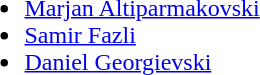<table>
<tr>
<td><strong></strong><br><ul><li><a href='#'>Marjan Altiparmakovski</a></li><li><a href='#'>Samir Fazli</a></li><li><a href='#'>Daniel Georgievski</a></li></ul></td>
</tr>
</table>
